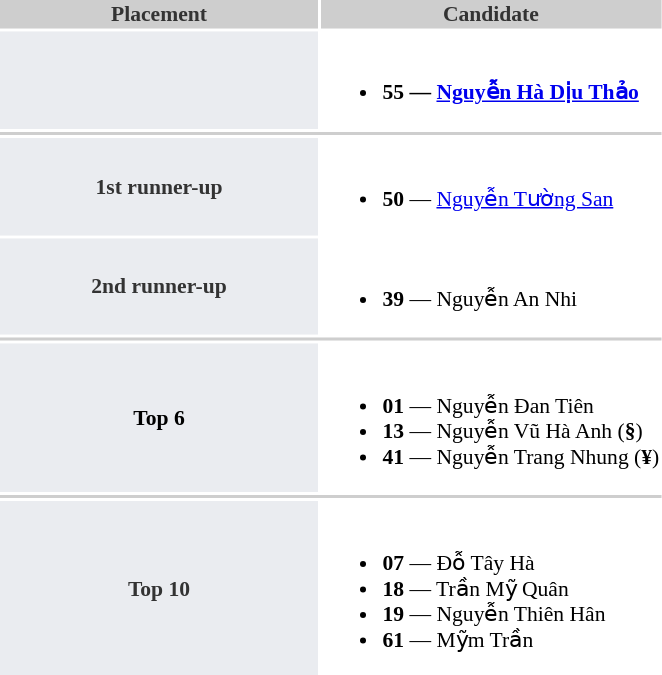<table class="toccolours" style="font-size: 90%">
<tr>
<th width=210px style = "background: #CECECE; color: #333333; text-align:center ">Placement</th>
<th style = "background: #CECECE; color: #333333; text-align:center">Candidate</th>
</tr>
<tr>
<th style = "background: #eaecf0; color:#333333; text-align:center"></th>
<td><br><ul><li><strong>55 — <a href='#'>Nguyễn Hà Dịu Thảo</a></strong></li></ul></td>
</tr>
<tr>
<td colspan="2" style="background:#CECECE"></td>
</tr>
<tr>
<th style = "background: #eaecf0; color:#333333; text-align:center">1st runner-up</th>
<td><br><ul><li><strong>50</strong> — <a href='#'>Nguyễn Tường San</a></li></ul></td>
</tr>
<tr>
<th style = "background: #eaecf0; color:#333333; text-align:center">2nd runner-up</th>
<td><br><ul><li><strong>39</strong> — Nguyễn An Nhi</li></ul></td>
</tr>
<tr>
<td colspan="2" style="background:#CECECE"></td>
</tr>
<tr>
<th style="background: #eaecf0; color:#3333333; text-align: center">Top 6</th>
<td><br><ul><li><strong>01</strong> — Nguyễn Đan Tiên</li><li><strong>13</strong> — Nguyễn Vũ Hà Anh (<strong>§</strong>)</li><li><strong>41</strong> — Nguyễn Trang Nhung (<strong>¥</strong>)</li></ul></td>
</tr>
<tr>
<td colspan="2" style="background:#CECECE"></td>
</tr>
<tr>
<th style = "background: #eaecf0; color:#333333; text-align:center">Top 10</th>
<td><br><ul><li><strong>07</strong> — Đỗ Tây Hà</li><li><strong>18</strong> — Trần Mỹ Quân</li><li><strong>19</strong> — Nguyễn Thiên Hân</li><li><strong>61</strong> — Mỹm Trần</li></ul></td>
</tr>
</table>
